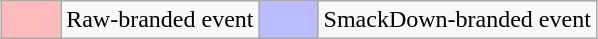<table class="wikitable" style="margin: 0 auto">
<tr>
<td style="background:#FBB; width:2em"></td>
<td Raw (WWE brand)>Raw-branded event</td>
<td style="background:#BBF; width:2em"></td>
<td SmackDown (WWE brand)>SmackDown-branded event</td>
</tr>
</table>
